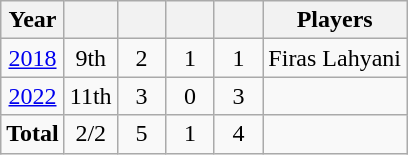<table class="wikitable" style="text-align: center;">
<tr>
<th>Year</th>
<th></th>
<th width=25px></th>
<th width=25px></th>
<th width=25px></th>
<th>Players</th>
</tr>
<tr>
<td> <a href='#'>2018</a></td>
<td>9th</td>
<td>2</td>
<td>1</td>
<td>1</td>
<td align=left>Firas Lahyani</td>
</tr>
<tr>
<td> <a href='#'>2022</a></td>
<td>11th</td>
<td>3</td>
<td>0</td>
<td>3</td>
<td align=left></td>
</tr>
<tr>
<td><strong>Total</strong></td>
<td>2/2</td>
<td>5</td>
<td>1</td>
<td>4</td>
<td></td>
</tr>
</table>
